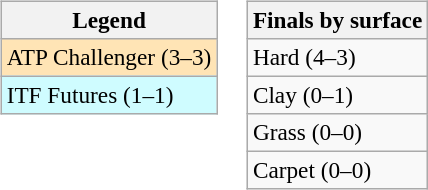<table>
<tr valign=top>
<td><br><table class=wikitable style=font-size:97%>
<tr>
<th>Legend</th>
</tr>
<tr bgcolor=moccasin>
<td>ATP Challenger (3–3)</td>
</tr>
<tr bgcolor=cffcff>
<td>ITF Futures (1–1)</td>
</tr>
</table>
</td>
<td><br><table class=wikitable style=font-size:97%>
<tr>
<th>Finals by surface</th>
</tr>
<tr>
<td>Hard (4–3)</td>
</tr>
<tr>
<td>Clay (0–1)</td>
</tr>
<tr>
<td>Grass (0–0)</td>
</tr>
<tr>
<td>Carpet (0–0)</td>
</tr>
</table>
</td>
</tr>
</table>
